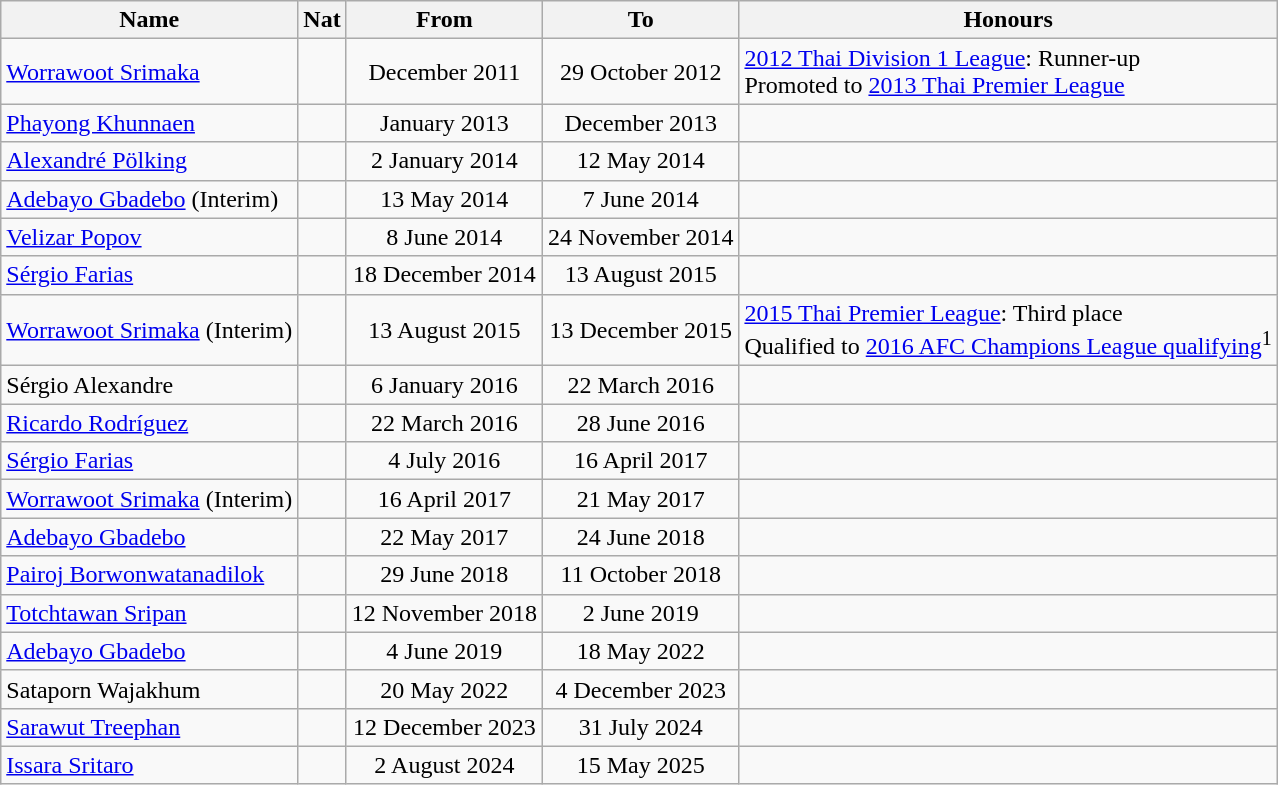<table class="wikitable">
<tr>
<th>Name</th>
<th>Nat</th>
<th>From</th>
<th>To</th>
<th>Honours</th>
</tr>
<tr>
<td><a href='#'>Worrawoot Srimaka</a></td>
<td align="center"></td>
<td align="center">December 2011</td>
<td align="center">29 October 2012</td>
<td><a href='#'>2012 Thai Division 1 League</a>: Runner-up<br> Promoted to <a href='#'>2013 Thai Premier League</a></td>
</tr>
<tr>
<td><a href='#'>Phayong Khunnaen</a></td>
<td align="center"></td>
<td align="center">January 2013</td>
<td align="center">December 2013</td>
<td></td>
</tr>
<tr>
<td><a href='#'>Alexandré Pölking</a></td>
<td align="center"></td>
<td align="center">2 January 2014</td>
<td align="center">12 May 2014</td>
<td></td>
</tr>
<tr>
<td><a href='#'>Adebayo Gbadebo</a> (Interim)</td>
<td align="center"></td>
<td align="center">13 May 2014</td>
<td align="center">7 June 2014</td>
<td></td>
</tr>
<tr>
<td><a href='#'>Velizar Popov</a></td>
<td align="center"></td>
<td align="center">8 June 2014</td>
<td align="center">24 November 2014</td>
<td></td>
</tr>
<tr>
<td><a href='#'>Sérgio Farias</a></td>
<td align="center"></td>
<td align="center">18 December 2014</td>
<td align="center">13 August 2015</td>
<td></td>
</tr>
<tr>
<td><a href='#'>Worrawoot Srimaka</a> (Interim)</td>
<td align="center"></td>
<td align="center">13 August 2015</td>
<td align="center">13 December 2015</td>
<td><a href='#'>2015 Thai Premier League</a>: Third place  <br>Qualified to <a href='#'>2016 AFC Champions League qualifying</a><sup>1</sup></td>
</tr>
<tr>
<td>Sérgio Alexandre</td>
<td align="center"></td>
<td align="center">6 January 2016</td>
<td align="center">22 March 2016</td>
<td></td>
</tr>
<tr>
<td><a href='#'>Ricardo Rodríguez</a></td>
<td align="center"></td>
<td align="center">22 March 2016</td>
<td align="center">28 June 2016</td>
<td></td>
</tr>
<tr>
<td><a href='#'>Sérgio Farias</a></td>
<td align="center"></td>
<td align="center">4 July 2016</td>
<td align="center">16 April 2017</td>
<td></td>
</tr>
<tr>
<td><a href='#'>Worrawoot Srimaka</a> (Interim)</td>
<td align="center"></td>
<td align="center">16 April 2017</td>
<td align="center">21 May 2017</td>
<td></td>
</tr>
<tr>
<td><a href='#'>Adebayo Gbadebo</a></td>
<td align="center"></td>
<td align="center">22 May 2017</td>
<td align="center">24 June 2018</td>
<td></td>
</tr>
<tr>
<td><a href='#'>Pairoj Borwonwatanadilok</a></td>
<td align="center"></td>
<td align="center">29 June 2018</td>
<td align="center">11 October 2018</td>
<td></td>
</tr>
<tr>
<td><a href='#'>Totchtawan Sripan</a></td>
<td align="center"></td>
<td align="center">12 November 2018</td>
<td align="center">2 June 2019</td>
<td></td>
</tr>
<tr>
<td><a href='#'>Adebayo Gbadebo</a></td>
<td align="center"></td>
<td align="center">4 June 2019</td>
<td align="center">18 May 2022</td>
<td></td>
</tr>
<tr>
<td>Sataporn Wajakhum</td>
<td align="center"></td>
<td align="center">20 May 2022</td>
<td align="center">4 December 2023</td>
<td></td>
</tr>
<tr>
<td><a href='#'>Sarawut Treephan</a></td>
<td align="center"></td>
<td align="center">12 December 2023</td>
<td align="center">31 July 2024</td>
<td></td>
</tr>
<tr>
<td><a href='#'>Issara Sritaro</a></td>
<td align="center"></td>
<td align="center">2 August 2024</td>
<td align="center">15 May 2025</td>
</tr>
</table>
